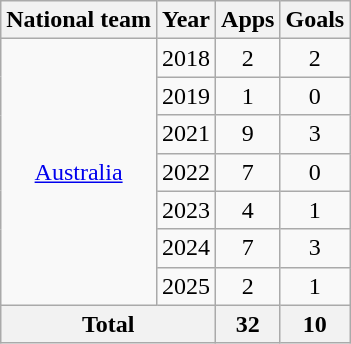<table class="wikitable" style="text-align:center">
<tr>
<th>National team</th>
<th>Year</th>
<th>Apps</th>
<th>Goals</th>
</tr>
<tr>
<td rowspan="7"><a href='#'>Australia</a></td>
<td>2018</td>
<td>2</td>
<td>2</td>
</tr>
<tr>
<td>2019</td>
<td>1</td>
<td>0</td>
</tr>
<tr>
<td>2021</td>
<td>9</td>
<td>3</td>
</tr>
<tr>
<td>2022</td>
<td>7</td>
<td>0</td>
</tr>
<tr>
<td>2023</td>
<td>4</td>
<td>1</td>
</tr>
<tr>
<td>2024</td>
<td>7</td>
<td>3</td>
</tr>
<tr>
<td>2025</td>
<td>2</td>
<td>1</td>
</tr>
<tr>
<th colspan="2">Total</th>
<th>32</th>
<th>10</th>
</tr>
</table>
